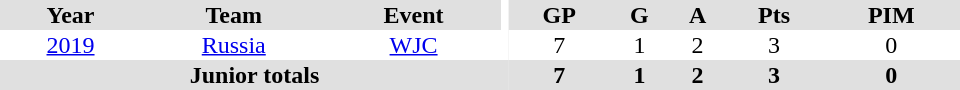<table border="0" cellpadding="1" cellspacing="0" ID="Table3" style="text-align:center; width:40em">
<tr bgcolor="#e0e0e0">
<th>Year</th>
<th>Team</th>
<th>Event</th>
<th rowspan="102" bgcolor="#ffffff"></th>
<th>GP</th>
<th>G</th>
<th>A</th>
<th>Pts</th>
<th>PIM</th>
</tr>
<tr>
<td><a href='#'>2019</a></td>
<td><a href='#'>Russia</a></td>
<td><a href='#'>WJC</a></td>
<td>7</td>
<td>1</td>
<td>2</td>
<td>3</td>
<td>0</td>
</tr>
<tr bgcolor="#e0e0e0">
<th colspan="4">Junior totals</th>
<th>7</th>
<th>1</th>
<th>2</th>
<th>3</th>
<th>0</th>
</tr>
</table>
